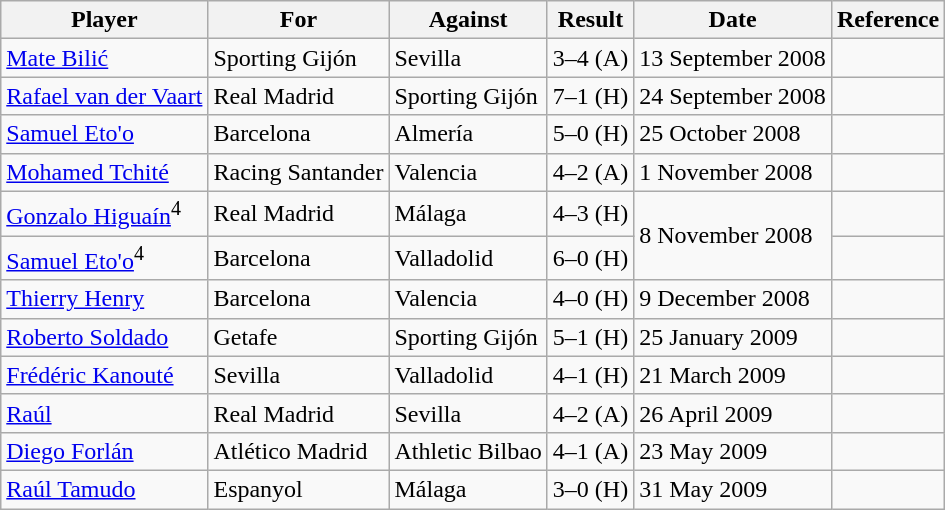<table class="wikitable sortable">
<tr>
<th>Player</th>
<th>For</th>
<th>Against</th>
<th>Result</th>
<th>Date</th>
<th>Reference</th>
</tr>
<tr>
<td> <a href='#'>Mate Bilić</a></td>
<td>Sporting Gijón</td>
<td>Sevilla</td>
<td style="text-align:center">3–4 (A)</td>
<td>13 September 2008</td>
<td></td>
</tr>
<tr>
<td> <a href='#'>Rafael van der Vaart</a></td>
<td>Real Madrid</td>
<td>Sporting Gijón</td>
<td style="text-align:center">7–1 (H)</td>
<td>24 September 2008</td>
<td></td>
</tr>
<tr>
<td> <a href='#'>Samuel Eto'o</a></td>
<td>Barcelona</td>
<td>Almería</td>
<td style="text-align:center">5–0 (H)</td>
<td>25 October 2008</td>
<td></td>
</tr>
<tr>
<td> <a href='#'>Mohamed Tchité</a></td>
<td>Racing Santander</td>
<td>Valencia</td>
<td style="text-align:center">4–2 (A)</td>
<td>1 November 2008</td>
<td></td>
</tr>
<tr>
<td> <a href='#'>Gonzalo Higuaín</a><sup>4</sup></td>
<td>Real Madrid</td>
<td>Málaga</td>
<td style="text-align:center">4–3 (H)</td>
<td rowspan="2">8 November 2008</td>
<td></td>
</tr>
<tr>
<td> <a href='#'>Samuel Eto'o</a><sup>4</sup></td>
<td>Barcelona</td>
<td>Valladolid</td>
<td style="text-align:center">6–0 (H)</td>
<td></td>
</tr>
<tr>
<td> <a href='#'>Thierry Henry</a></td>
<td>Barcelona</td>
<td>Valencia</td>
<td style="text-align:center">4–0 (H)</td>
<td>9 December 2008</td>
<td></td>
</tr>
<tr>
<td> <a href='#'>Roberto Soldado</a></td>
<td>Getafe</td>
<td>Sporting Gijón</td>
<td style="text-align:center">5–1 (H)</td>
<td>25 January 2009</td>
<td></td>
</tr>
<tr>
<td> <a href='#'>Frédéric Kanouté</a></td>
<td>Sevilla</td>
<td>Valladolid</td>
<td style="text-align:center">4–1 (H)</td>
<td>21 March 2009</td>
<td></td>
</tr>
<tr>
<td> <a href='#'>Raúl</a></td>
<td>Real Madrid</td>
<td>Sevilla</td>
<td style="text-align:center">4–2 (A)</td>
<td>26 April 2009</td>
<td></td>
</tr>
<tr>
<td> <a href='#'>Diego Forlán</a></td>
<td>Atlético Madrid</td>
<td>Athletic Bilbao</td>
<td style="text-align:center">4–1 (A)</td>
<td>23 May 2009</td>
<td></td>
</tr>
<tr>
<td> <a href='#'>Raúl Tamudo</a></td>
<td>Espanyol</td>
<td>Málaga</td>
<td style="text-align:center">3–0 (H)</td>
<td>31 May 2009</td>
<td></td>
</tr>
</table>
